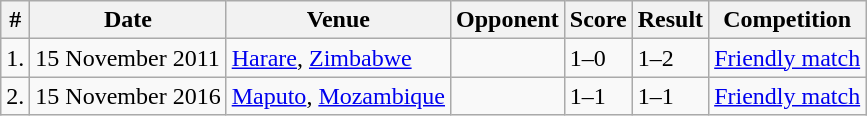<table class="wikitable">
<tr>
<th>#</th>
<th>Date</th>
<th>Venue</th>
<th>Opponent</th>
<th>Score</th>
<th>Result</th>
<th>Competition</th>
</tr>
<tr>
<td>1.</td>
<td>15 November 2011</td>
<td><a href='#'>Harare</a>, <a href='#'>Zimbabwe</a></td>
<td></td>
<td>1–0</td>
<td>1–2</td>
<td><a href='#'>Friendly match</a></td>
</tr>
<tr>
<td>2.</td>
<td>15 November 2016</td>
<td><a href='#'>Maputo</a>, <a href='#'>Mozambique</a></td>
<td></td>
<td>1–1</td>
<td>1–1</td>
<td><a href='#'>Friendly match</a></td>
</tr>
</table>
